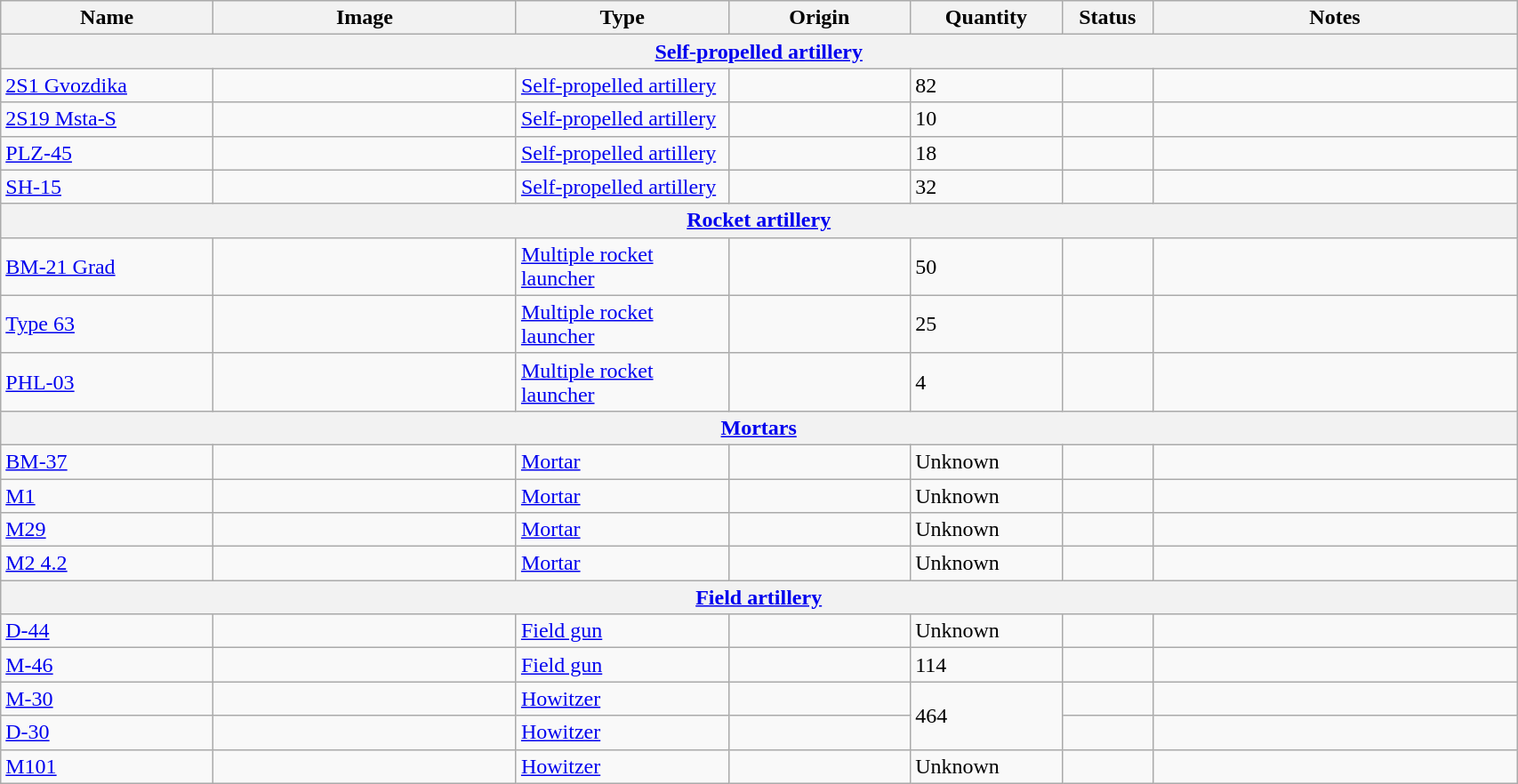<table class="wikitable" style="width:90%;">
<tr>
<th width=14%>Name</th>
<th width=20%>Image</th>
<th width=14%>Type</th>
<th width=12%>Origin</th>
<th width=10%>Quantity</th>
<th width=06%>Status</th>
<th width=24%>Notes</th>
</tr>
<tr>
<th colspan="7"><a href='#'>Self-propelled artillery</a></th>
</tr>
<tr>
<td><a href='#'>2S1 Gvozdika</a></td>
<td></td>
<td><a href='#'>Self-propelled artillery</a></td>
<td></td>
<td>82</td>
<td></td>
<td></td>
</tr>
<tr>
<td><a href='#'>2S19 Msta-S</a></td>
<td></td>
<td><a href='#'>Self-propelled artillery</a></td>
<td></td>
<td>10</td>
<td></td>
<td></td>
</tr>
<tr>
<td><a href='#'>PLZ-45</a></td>
<td></td>
<td><a href='#'>Self-propelled artillery</a></td>
<td></td>
<td>18</td>
<td></td>
<td></td>
</tr>
<tr>
<td><a href='#'>SH-15</a></td>
<td></td>
<td><a href='#'>Self-propelled artillery</a></td>
<td></td>
<td>32</td>
<td></td>
<td></td>
</tr>
<tr>
<th colspan="7"><a href='#'>Rocket artillery</a></th>
</tr>
<tr>
<td><a href='#'>BM-21 Grad</a></td>
<td></td>
<td><a href='#'>Multiple rocket launcher</a></td>
<td></td>
<td>50</td>
<td></td>
<td></td>
</tr>
<tr>
<td><a href='#'>Type 63</a></td>
<td></td>
<td><a href='#'>Multiple rocket launcher</a></td>
<td></td>
<td>25</td>
<td></td>
<td></td>
</tr>
<tr>
<td><a href='#'>PHL-03</a></td>
<td></td>
<td><a href='#'>Multiple rocket launcher</a></td>
<td></td>
<td>4</td>
<td></td>
<td></td>
</tr>
<tr>
<th colspan="7"><a href='#'>Mortars</a></th>
</tr>
<tr>
<td><a href='#'>BM-37</a></td>
<td></td>
<td><a href='#'>Mortar</a></td>
<td></td>
<td>Unknown</td>
<td></td>
<td></td>
</tr>
<tr>
<td><a href='#'>M1</a></td>
<td></td>
<td><a href='#'>Mortar</a></td>
<td></td>
<td>Unknown</td>
<td></td>
<td></td>
</tr>
<tr>
<td><a href='#'>M29</a></td>
<td></td>
<td><a href='#'>Mortar</a></td>
<td></td>
<td>Unknown</td>
<td></td>
<td></td>
</tr>
<tr>
<td><a href='#'>M2 4.2</a></td>
<td></td>
<td><a href='#'>Mortar</a></td>
<td></td>
<td>Unknown</td>
<td></td>
<td></td>
</tr>
<tr>
<th colspan="7"><a href='#'>Field artillery</a></th>
</tr>
<tr>
<td><a href='#'>D-44</a></td>
<td></td>
<td><a href='#'>Field gun</a></td>
<td></td>
<td>Unknown</td>
<td></td>
<td></td>
</tr>
<tr>
<td><a href='#'>M-46</a></td>
<td></td>
<td><a href='#'>Field gun</a></td>
<td></td>
<td>114</td>
<td></td>
<td></td>
</tr>
<tr>
<td><a href='#'>M-30</a></td>
<td></td>
<td><a href='#'>Howitzer</a></td>
<td></td>
<td rowspan="2">464</td>
<td></td>
<td></td>
</tr>
<tr>
<td><a href='#'>D-30</a></td>
<td></td>
<td><a href='#'>Howitzer</a></td>
<td></td>
<td></td>
<td></td>
</tr>
<tr>
<td><a href='#'>M101</a></td>
<td></td>
<td><a href='#'>Howitzer</a></td>
<td></td>
<td>Unknown</td>
<td></td>
<td></td>
</tr>
</table>
